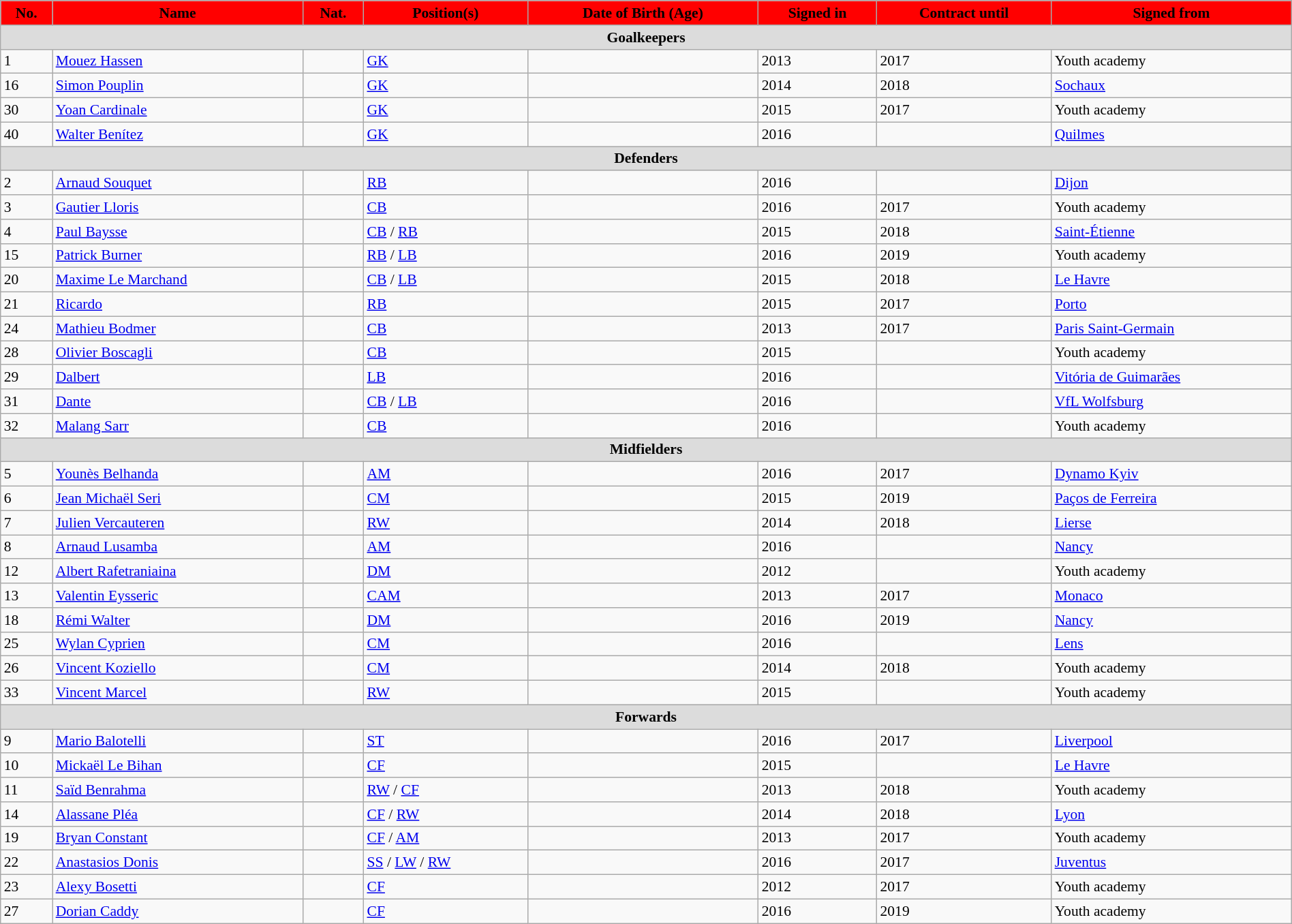<table class="wikitable" style="text-align: left; font-size:90%" width=100%>
<tr>
<th style="background:#FF0000; color:black; text-align:center;">No.</th>
<th style="background:#FF0000; color:black; text-align:center;">Name</th>
<th style="background:#FF0000; color:black; text-align:center;">Nat.</th>
<th style="background:#FF0000; color:black; text-align:center;">Position(s)</th>
<th style="background:#FF0000; color:black; text-align:center;">Date of Birth (Age)</th>
<th style="background:#FF0000; color:black; text-align:center;">Signed in</th>
<th style="background:#FF0000; color:black; text-align:center;">Contract until</th>
<th style="background:#FF0000; color:black; text-align:center;">Signed from</th>
</tr>
<tr>
<th colspan="10" style="background:#dcdcdc; text-align:center;">Goalkeepers</th>
</tr>
<tr>
<td>1</td>
<td><a href='#'>Mouez Hassen</a></td>
<td></td>
<td><a href='#'>GK</a></td>
<td></td>
<td>2013</td>
<td>2017</td>
<td>Youth academy</td>
</tr>
<tr>
<td>16</td>
<td><a href='#'>Simon Pouplin</a></td>
<td></td>
<td><a href='#'>GK</a></td>
<td></td>
<td>2014</td>
<td>2018</td>
<td> <a href='#'>Sochaux</a></td>
</tr>
<tr>
<td>30</td>
<td><a href='#'>Yoan Cardinale</a></td>
<td></td>
<td><a href='#'>GK</a></td>
<td></td>
<td>2015</td>
<td>2017</td>
<td>Youth academy</td>
</tr>
<tr>
<td>40</td>
<td><a href='#'>Walter Benítez</a></td>
<td></td>
<td><a href='#'>GK</a></td>
<td></td>
<td>2016</td>
<td></td>
<td> <a href='#'>Quilmes</a></td>
</tr>
<tr>
<th colspan="10" style="background:#dcdcdc; text-align:center;">Defenders</th>
</tr>
<tr>
<td>2</td>
<td><a href='#'>Arnaud Souquet</a></td>
<td></td>
<td><a href='#'>RB</a></td>
<td></td>
<td>2016</td>
<td></td>
<td> <a href='#'>Dijon</a></td>
</tr>
<tr>
<td>3</td>
<td><a href='#'>Gautier Lloris</a></td>
<td></td>
<td><a href='#'>CB</a></td>
<td></td>
<td>2016</td>
<td>2017</td>
<td>Youth academy</td>
</tr>
<tr>
<td>4</td>
<td><a href='#'>Paul Baysse</a></td>
<td></td>
<td><a href='#'>CB</a> / <a href='#'>RB</a></td>
<td></td>
<td>2015</td>
<td>2018</td>
<td> <a href='#'>Saint-Étienne</a></td>
</tr>
<tr>
<td>15</td>
<td><a href='#'>Patrick Burner</a></td>
<td></td>
<td><a href='#'>RB</a> / <a href='#'>LB</a></td>
<td></td>
<td>2016</td>
<td>2019</td>
<td>Youth academy</td>
</tr>
<tr>
<td>20</td>
<td><a href='#'>Maxime Le Marchand</a></td>
<td></td>
<td><a href='#'>CB</a> / <a href='#'>LB</a></td>
<td></td>
<td>2015</td>
<td>2018</td>
<td> <a href='#'>Le Havre</a></td>
</tr>
<tr>
<td>21</td>
<td><a href='#'>Ricardo</a></td>
<td></td>
<td><a href='#'>RB</a></td>
<td></td>
<td>2015</td>
<td>2017</td>
<td> <a href='#'>Porto</a></td>
</tr>
<tr>
<td>24</td>
<td><a href='#'>Mathieu Bodmer</a></td>
<td></td>
<td><a href='#'>CB</a></td>
<td></td>
<td>2013</td>
<td>2017</td>
<td> <a href='#'>Paris Saint-Germain</a></td>
</tr>
<tr>
<td>28</td>
<td><a href='#'>Olivier Boscagli</a></td>
<td></td>
<td><a href='#'>CB</a></td>
<td></td>
<td>2015</td>
<td></td>
<td>Youth academy</td>
</tr>
<tr>
<td>29</td>
<td><a href='#'>Dalbert</a></td>
<td></td>
<td><a href='#'>LB</a></td>
<td></td>
<td>2016</td>
<td></td>
<td> <a href='#'>Vitória de Guimarães</a></td>
</tr>
<tr>
<td>31</td>
<td><a href='#'>Dante</a></td>
<td></td>
<td><a href='#'>CB</a> / <a href='#'>LB</a></td>
<td></td>
<td>2016</td>
<td></td>
<td> <a href='#'>VfL Wolfsburg</a></td>
</tr>
<tr>
<td>32</td>
<td><a href='#'>Malang Sarr</a></td>
<td></td>
<td><a href='#'>CB</a></td>
<td></td>
<td>2016</td>
<td></td>
<td>Youth academy</td>
</tr>
<tr>
<th colspan="10" style="background:#dcdcdc; text-align:center;">Midfielders</th>
</tr>
<tr>
<td>5</td>
<td><a href='#'>Younès Belhanda</a></td>
<td></td>
<td><a href='#'>AM</a></td>
<td></td>
<td>2016</td>
<td>2017</td>
<td> <a href='#'>Dynamo Kyiv</a></td>
</tr>
<tr>
<td>6</td>
<td><a href='#'>Jean Michaël Seri</a></td>
<td></td>
<td><a href='#'>CM</a></td>
<td></td>
<td>2015</td>
<td>2019</td>
<td> <a href='#'>Paços de Ferreira</a></td>
</tr>
<tr>
<td>7</td>
<td><a href='#'>Julien Vercauteren</a></td>
<td></td>
<td><a href='#'>RW</a></td>
<td></td>
<td>2014</td>
<td>2018</td>
<td> <a href='#'>Lierse</a></td>
</tr>
<tr>
<td>8</td>
<td><a href='#'>Arnaud Lusamba</a></td>
<td></td>
<td><a href='#'>AM</a></td>
<td></td>
<td>2016</td>
<td></td>
<td> <a href='#'>Nancy</a></td>
</tr>
<tr>
<td>12</td>
<td><a href='#'>Albert Rafetraniaina</a></td>
<td></td>
<td><a href='#'>DM</a></td>
<td></td>
<td>2012</td>
<td></td>
<td>Youth academy</td>
</tr>
<tr>
<td>13</td>
<td><a href='#'>Valentin Eysseric</a></td>
<td></td>
<td><a href='#'>CAM</a></td>
<td></td>
<td>2013</td>
<td>2017</td>
<td> <a href='#'>Monaco</a></td>
</tr>
<tr>
<td>18</td>
<td><a href='#'>Rémi Walter</a></td>
<td></td>
<td><a href='#'>DM</a></td>
<td></td>
<td>2016</td>
<td>2019</td>
<td> <a href='#'>Nancy</a></td>
</tr>
<tr>
<td>25</td>
<td><a href='#'>Wylan Cyprien</a></td>
<td></td>
<td><a href='#'>CM</a></td>
<td></td>
<td>2016</td>
<td></td>
<td> <a href='#'>Lens</a></td>
</tr>
<tr>
<td>26</td>
<td><a href='#'>Vincent Koziello</a></td>
<td></td>
<td><a href='#'>CM</a></td>
<td></td>
<td>2014</td>
<td>2018</td>
<td>Youth academy</td>
</tr>
<tr>
<td>33</td>
<td><a href='#'>Vincent Marcel</a></td>
<td></td>
<td><a href='#'>RW</a></td>
<td></td>
<td>2015</td>
<td></td>
<td>Youth academy</td>
</tr>
<tr>
<th colspan="10" style="background:#dcdcdc; text-align:center;">Forwards</th>
</tr>
<tr>
<td>9</td>
<td><a href='#'>Mario Balotelli</a></td>
<td></td>
<td><a href='#'>ST</a></td>
<td></td>
<td>2016</td>
<td>2017</td>
<td> <a href='#'>Liverpool</a></td>
</tr>
<tr>
<td>10</td>
<td><a href='#'>Mickaël Le Bihan</a></td>
<td></td>
<td><a href='#'>CF</a></td>
<td></td>
<td>2015</td>
<td></td>
<td> <a href='#'>Le Havre</a></td>
</tr>
<tr>
<td>11</td>
<td><a href='#'>Saïd Benrahma</a></td>
<td></td>
<td><a href='#'>RW</a> / <a href='#'>CF</a></td>
<td></td>
<td>2013</td>
<td>2018</td>
<td>Youth academy</td>
</tr>
<tr>
<td>14</td>
<td><a href='#'>Alassane Pléa</a></td>
<td></td>
<td><a href='#'>CF</a> / <a href='#'>RW</a></td>
<td></td>
<td>2014</td>
<td>2018</td>
<td> <a href='#'>Lyon</a></td>
</tr>
<tr>
<td>19</td>
<td><a href='#'>Bryan Constant</a></td>
<td></td>
<td><a href='#'>CF</a> / <a href='#'>AM</a></td>
<td></td>
<td>2013</td>
<td>2017</td>
<td>Youth academy</td>
</tr>
<tr>
<td>22</td>
<td><a href='#'>Anastasios Donis</a></td>
<td></td>
<td><a href='#'>SS</a> / <a href='#'>LW</a> / <a href='#'>RW</a></td>
<td></td>
<td>2016</td>
<td>2017</td>
<td> <a href='#'>Juventus</a></td>
</tr>
<tr>
<td>23</td>
<td><a href='#'>Alexy Bosetti</a></td>
<td></td>
<td><a href='#'>CF</a></td>
<td></td>
<td>2012</td>
<td>2017</td>
<td>Youth academy</td>
</tr>
<tr>
<td>27</td>
<td><a href='#'>Dorian Caddy</a></td>
<td></td>
<td><a href='#'>CF</a></td>
<td></td>
<td>2016</td>
<td>2019</td>
<td>Youth academy</td>
</tr>
</table>
